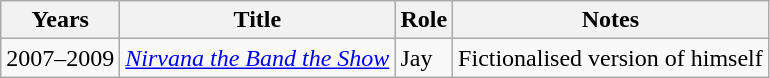<table class="wikitable">
<tr>
<th>Years</th>
<th>Title</th>
<th>Role</th>
<th>Notes</th>
</tr>
<tr>
<td>2007–2009</td>
<td><em><a href='#'>Nirvana the Band the Show</a></em></td>
<td>Jay</td>
<td>Fictionalised version of himself</td>
</tr>
</table>
